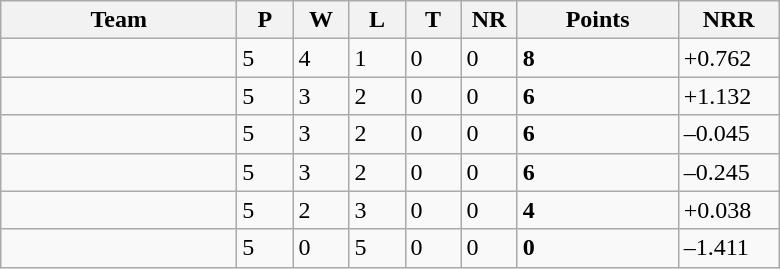<table class="wikitable">
<tr>
<th width=150>Team</th>
<th style="width:30px;" abbr="Played">P</th>
<th style="width:30px;" abbr="Won">W</th>
<th style="width:30px;" abbr="Lost">L</th>
<th style="width:30px;" abbr="Tied">T</th>
<th style="width:30px;" abbr="No result">NR</th>
<th style="width:100px;" abbr="Points">Points</th>
<th style="width:60px;" abbr="Net run rate">NRR</th>
</tr>
<tr>
<td style="text-align:left;"></td>
<td>5</td>
<td>4</td>
<td>1</td>
<td>0</td>
<td>0</td>
<td><strong>8</strong></td>
<td>+0.762</td>
</tr>
<tr>
<td style="text-align:left;"></td>
<td>5</td>
<td>3</td>
<td>2</td>
<td>0</td>
<td>0</td>
<td><strong>6</strong></td>
<td>+1.132</td>
</tr>
<tr>
<td style="text-align:left;"></td>
<td>5</td>
<td>3</td>
<td>2</td>
<td>0</td>
<td>0</td>
<td><strong>6</strong></td>
<td>–0.045</td>
</tr>
<tr>
<td style="text-align:left;"></td>
<td>5</td>
<td>3</td>
<td>2</td>
<td>0</td>
<td>0</td>
<td><strong>6</strong></td>
<td>–0.245</td>
</tr>
<tr>
<td style="text-align:left;"></td>
<td>5</td>
<td>2</td>
<td>3</td>
<td>0</td>
<td>0</td>
<td><strong>4</strong></td>
<td>+0.038</td>
</tr>
<tr>
<td style="text-align:left;"></td>
<td>5</td>
<td>0</td>
<td>5</td>
<td>0</td>
<td>0</td>
<td><strong>0</strong></td>
<td>–1.411</td>
</tr>
</table>
